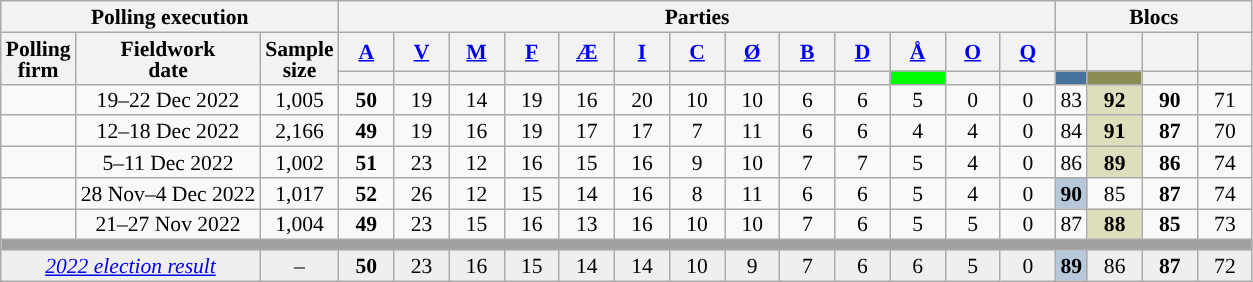<table class="wikitable sortable mw-datatable" style="text-align:center;font-size:90%;line-height:14px;">
<tr>
<th colspan="3"><strong>Polling execution</strong></th>
<th colspan="13">Parties</th>
<th colspan="4">Blocs</th>
</tr>
<tr>
<th rowspan="2">Polling<br>firm</th>
<th rowspan="2">Fieldwork<br>date</th>
<th rowspan="2">Sample<br>size</th>
<th class="unsortable" style="width:30px;"><a href='#'>A</a></th>
<th class="unsortable" style="width:30px;"><a href='#'>V</a></th>
<th class="unsortable" style="width:30px;"><a href='#'>M</a></th>
<th class="unsortable" style="width:30px;"><a href='#'>F</a></th>
<th class="unsortable" style="width:30px;"><a href='#'>Æ</a></th>
<th class="unsortable" style="width:30px;"><a href='#'>I</a></th>
<th class="unsortable" style="width:30px;"><a href='#'>C</a></th>
<th class="unsortable" style="width:30px;"><a href='#'>Ø</a></th>
<th class="unsortable" style="width:30px;"><a href='#'>B</a></th>
<th class="unsortable" style="width:30px;"><a href='#'>D</a></th>
<th class="unsortable" style="width:30px;"><a href='#'>Å</a></th>
<th class="unsortable" style="width:30px;"><a href='#'>O</a></th>
<th class="unsortable" style="width:30px;"><a href='#'>Q</a></th>
<th rowspan="1"></th>
<th rowspan="1" class="unsortable" style="width:30px;"></th>
<th class="unsortable" style="width:30px;"></th>
<th class="unsortable" style="width:30px;"></th>
</tr>
<tr>
<th data-sort-type="number" style="background:"></th>
<th data-sort-type="number" style="background:"></th>
<th data-sort-type="number" style="background:"></th>
<th data-sort-type="number" style="background:"></th>
<th data-sort-type="number" style="background:"></th>
<th data-sort-type="number" style="background:"></th>
<th data-sort-type="number" style="background:"></th>
<th data-sort-type="number" style="background:"></th>
<th data-sort-type="number" style="background:"></th>
<th data-sort-type="number" style="background:"></th>
<th data-sort-type="number" style="background:#00FF00;"></th>
<th data-sort-type="number" style="background:"></th>
<th data-sort-type="number" style="background:"></th>
<th data-sort-type="number" style="background:#47729E;"></th>
<th data-sort-type="number" style="background:#8B8B54;"></th>
<th data-sort-type="number" style="background:"></th>
<th data-sort-type="number" style="background:"></th>
</tr>
<tr>
<td></td>
<td>19–22 Dec 2022</td>
<td>1,005</td>
<td><strong>50</strong></td>
<td>19</td>
<td>14</td>
<td>19</td>
<td>16</td>
<td>20</td>
<td>10</td>
<td>10</td>
<td>6</td>
<td>6</td>
<td>5</td>
<td>0</td>
<td>0</td>
<td>83</td>
<td style="background:#DEDEBD;"><strong>92</strong></td>
<td><strong>90</strong></td>
<td>71</td>
</tr>
<tr>
<td></td>
<td>12–18 Dec 2022</td>
<td>2,166</td>
<td><strong>49</strong></td>
<td>19</td>
<td>16</td>
<td>19</td>
<td>17</td>
<td>17</td>
<td>7</td>
<td>11</td>
<td>6</td>
<td>6</td>
<td>4</td>
<td>4</td>
<td>0</td>
<td>84</td>
<td style="background:#DEDEBD;"><strong>91</strong></td>
<td><strong>87</strong></td>
<td>70</td>
</tr>
<tr>
<td></td>
<td>5–11 Dec 2022</td>
<td>1,002</td>
<td><strong>51</strong></td>
<td>23</td>
<td>12</td>
<td>16</td>
<td>15</td>
<td>16</td>
<td>9</td>
<td>10</td>
<td>7</td>
<td>7</td>
<td>5</td>
<td>4</td>
<td>0</td>
<td>86</td>
<td style="background:#DEDEBD;"><strong>89</strong></td>
<td><strong>86</strong></td>
<td>74</td>
</tr>
<tr>
<td></td>
<td>28 Nov–4 Dec 2022</td>
<td>1,017</td>
<td><strong>52</strong></td>
<td>26</td>
<td>12</td>
<td>15</td>
<td>14</td>
<td>16</td>
<td>8</td>
<td>11</td>
<td>6</td>
<td>6</td>
<td>5</td>
<td>4</td>
<td>0</td>
<td style="background:#B6C8D9;"><strong>90</strong></td>
<td>85</td>
<td><strong>87</strong></td>
<td>74</td>
</tr>
<tr>
<td></td>
<td>21–27 Nov 2022</td>
<td>1,004</td>
<td><strong>49</strong></td>
<td>23</td>
<td>15</td>
<td>16</td>
<td>13</td>
<td>16</td>
<td>10</td>
<td>10</td>
<td>7</td>
<td>6</td>
<td>5</td>
<td>5</td>
<td>0</td>
<td>87</td>
<td style="background:#DEDEBD;"><strong>88</strong></td>
<td><strong>85</strong></td>
<td>73</td>
</tr>
<tr>
<td colspan="20" style="background:#A0A0A0"></td>
</tr>
<tr style="background:#EFEFEF;">
<td colspan="2"><em><a href='#'>2022 election result</a></em></td>
<td>–</td>
<td><strong>50</strong></td>
<td>23</td>
<td>16</td>
<td>15</td>
<td>14</td>
<td>14</td>
<td>10</td>
<td>9</td>
<td>7</td>
<td>6</td>
<td>6</td>
<td>5</td>
<td>0</td>
<td style="background:#B6C8D9;"><strong>89</strong></td>
<td>86</td>
<td><strong>87</strong></td>
<td>72</td>
</tr>
</table>
